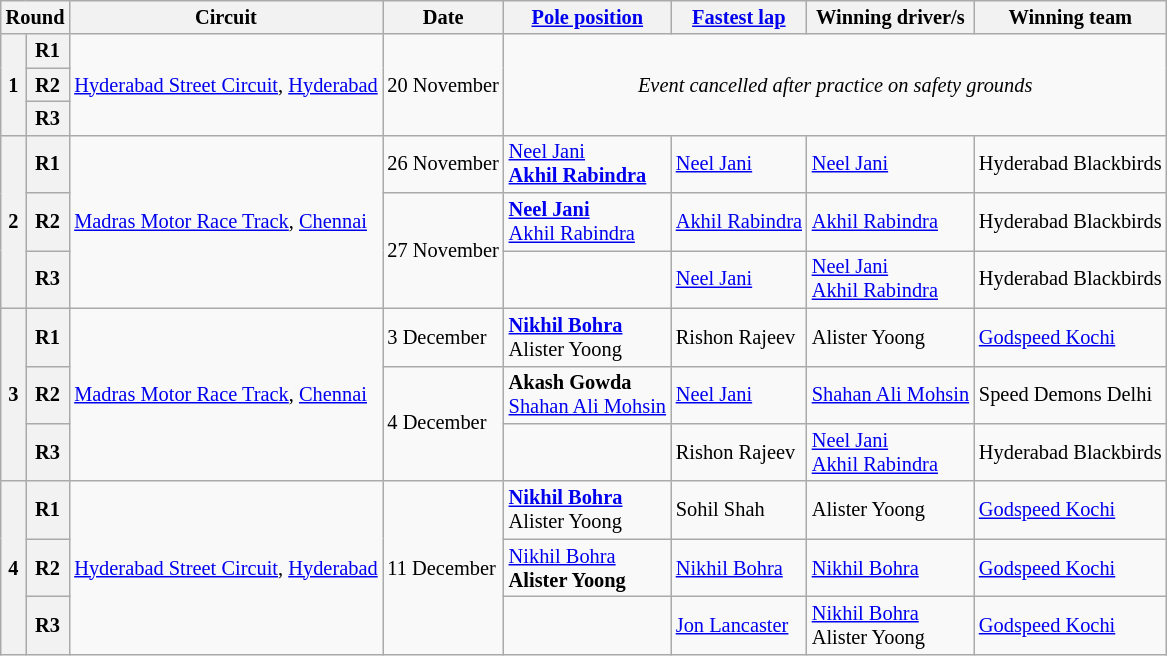<table class="wikitable" style="font-size: 85%">
<tr>
<th colspan="2">Round</th>
<th>Circuit</th>
<th>Date</th>
<th nowrap=""><a href='#'>Pole position</a></th>
<th nowrap=""><a href='#'>Fastest lap</a></th>
<th nowrap="">Winning driver/s</th>
<th nowrap="">Winning team</th>
</tr>
<tr>
<th rowspan="3">1</th>
<th>R1</th>
<td rowspan="3"> <a href='#'>Hyderabad Street Circuit</a>, <a href='#'>Hyderabad</a></td>
<td rowspan="3">20 November</td>
<td colspan="4" rowspan="3" align="center"><em>Event cancelled after practice on safety grounds</em></td>
</tr>
<tr>
<th>R2</th>
</tr>
<tr>
<th>R3</th>
</tr>
<tr>
<th rowspan="3">2</th>
<th>R1</th>
<td rowspan="3"> <a href='#'>Madras Motor Race Track</a>, <a href='#'>Chennai</a></td>
<td>26 November</td>
<td> <a href='#'>Neel Jani</a><br><strong> <a href='#'>Akhil Rabindra</a></strong></td>
<td> <a href='#'>Neel Jani</a></td>
<td> <a href='#'>Neel Jani</a></td>
<td>Hyderabad Blackbirds</td>
</tr>
<tr>
<th>R2</th>
<td rowspan="2">27 November</td>
<td><strong> <a href='#'>Neel Jani</a></strong><br> <a href='#'>Akhil Rabindra</a></td>
<td> <a href='#'>Akhil Rabindra</a></td>
<td> <a href='#'>Akhil Rabindra</a></td>
<td>Hyderabad Blackbirds</td>
</tr>
<tr>
<th>R3</th>
<td></td>
<td> <a href='#'>Neel Jani</a></td>
<td> <a href='#'>Neel Jani</a><br> <a href='#'>Akhil Rabindra</a></td>
<td>Hyderabad Blackbirds</td>
</tr>
<tr>
<th rowspan="3">3</th>
<th>R1</th>
<td rowspan="3"> <a href='#'>Madras Motor Race Track</a>, <a href='#'>Chennai</a></td>
<td>3 December</td>
<td><strong> <a href='#'>Nikhil Bohra</a></strong><br> Alister Yoong</td>
<td> Rishon Rajeev</td>
<td> Alister Yoong</td>
<td><a href='#'>Godspeed Kochi</a></td>
</tr>
<tr>
<th>R2</th>
<td rowspan="2">4 December</td>
<td><strong> Akash Gowda</strong><br> <a href='#'>Shahan Ali Mohsin</a></td>
<td> <a href='#'>Neel Jani</a></td>
<td> <a href='#'>Shahan Ali Mohsin</a></td>
<td>Speed Demons Delhi</td>
</tr>
<tr>
<th>R3</th>
<td></td>
<td> Rishon Rajeev</td>
<td> <a href='#'>Neel Jani</a><br> <a href='#'>Akhil Rabindra</a></td>
<td>Hyderabad Blackbirds</td>
</tr>
<tr>
<th rowspan="3">4</th>
<th>R1</th>
<td rowspan="3"> <a href='#'>Hyderabad Street Circuit</a>, <a href='#'>Hyderabad</a></td>
<td rowspan="3">11 December</td>
<td><strong> <a href='#'>Nikhil Bohra</a></strong><br> Alister Yoong</td>
<td> Sohil Shah</td>
<td> Alister Yoong</td>
<td><a href='#'>Godspeed Kochi</a></td>
</tr>
<tr>
<th>R2</th>
<td> <a href='#'>Nikhil Bohra</a><br> <strong>Alister Yoong</strong></td>
<td> <a href='#'>Nikhil Bohra</a></td>
<td> <a href='#'>Nikhil Bohra</a></td>
<td><a href='#'>Godspeed Kochi</a></td>
</tr>
<tr>
<th>R3</th>
<td></td>
<td> <a href='#'>Jon Lancaster</a></td>
<td> <a href='#'>Nikhil Bohra</a><br> Alister Yoong</td>
<td><a href='#'>Godspeed Kochi</a></td>
</tr>
</table>
